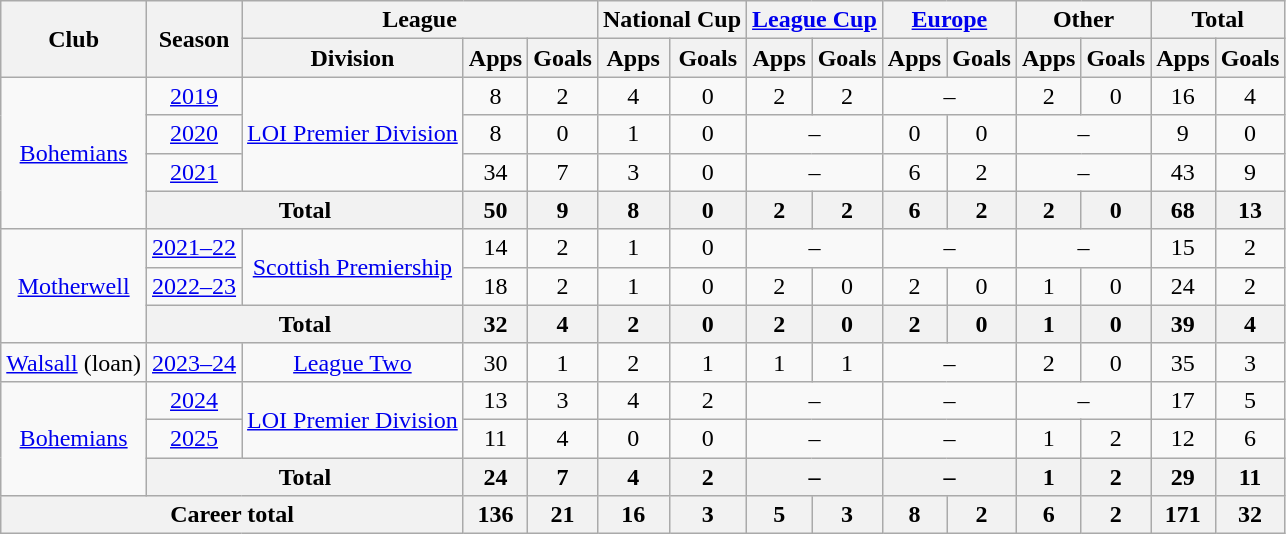<table class="wikitable" style="text-align: center">
<tr>
<th rowspan="2">Club</th>
<th rowspan="2">Season</th>
<th colspan="3">League</th>
<th colspan="2">National Cup</th>
<th colspan="2"><a href='#'>League Cup</a></th>
<th colspan="2"><a href='#'>Europe</a></th>
<th colspan="2">Other</th>
<th colspan="2">Total</th>
</tr>
<tr>
<th>Division</th>
<th>Apps</th>
<th>Goals</th>
<th>Apps</th>
<th>Goals</th>
<th>Apps</th>
<th>Goals</th>
<th>Apps</th>
<th>Goals</th>
<th>Apps</th>
<th>Goals</th>
<th>Apps</th>
<th>Goals</th>
</tr>
<tr>
<td rowspan="4"><a href='#'>Bohemians</a></td>
<td><a href='#'>2019</a></td>
<td rowspan="3"><a href='#'>LOI Premier Division</a></td>
<td>8</td>
<td>2</td>
<td>4</td>
<td>0</td>
<td>2</td>
<td>2</td>
<td colspan="2">–</td>
<td>2</td>
<td>0</td>
<td>16</td>
<td>4</td>
</tr>
<tr>
<td><a href='#'>2020</a></td>
<td>8</td>
<td>0</td>
<td>1</td>
<td>0</td>
<td colspan="2">–</td>
<td>0</td>
<td>0</td>
<td colspan="2">–</td>
<td>9</td>
<td>0</td>
</tr>
<tr>
<td><a href='#'>2021</a></td>
<td>34</td>
<td>7</td>
<td>3</td>
<td>0</td>
<td colspan="2">–</td>
<td>6</td>
<td>2</td>
<td colspan="2">–</td>
<td>43</td>
<td>9</td>
</tr>
<tr>
<th colspan="2">Total</th>
<th>50</th>
<th>9</th>
<th>8</th>
<th>0</th>
<th>2</th>
<th>2</th>
<th>6</th>
<th>2</th>
<th>2</th>
<th>0</th>
<th>68</th>
<th>13</th>
</tr>
<tr>
<td rowspan="3"><a href='#'>Motherwell</a></td>
<td><a href='#'>2021–22</a></td>
<td rowspan="2"><a href='#'>Scottish Premiership</a></td>
<td>14</td>
<td>2</td>
<td>1</td>
<td>0</td>
<td colspan="2">–</td>
<td colspan="2">–</td>
<td colspan="2">–</td>
<td>15</td>
<td>2</td>
</tr>
<tr>
<td><a href='#'>2022–23</a></td>
<td>18</td>
<td>2</td>
<td>1</td>
<td>0</td>
<td>2</td>
<td>0</td>
<td>2</td>
<td>0</td>
<td>1</td>
<td>0</td>
<td>24</td>
<td>2</td>
</tr>
<tr>
<th colspan="2">Total</th>
<th>32</th>
<th>4</th>
<th>2</th>
<th>0</th>
<th>2</th>
<th>0</th>
<th>2</th>
<th>0</th>
<th>1</th>
<th>0</th>
<th>39</th>
<th>4</th>
</tr>
<tr>
<td><a href='#'>Walsall</a> (loan)</td>
<td><a href='#'>2023–24</a></td>
<td><a href='#'>League Two</a></td>
<td>30</td>
<td>1</td>
<td>2</td>
<td>1</td>
<td>1</td>
<td>1</td>
<td colspan="2">–</td>
<td>2</td>
<td>0</td>
<td>35</td>
<td>3</td>
</tr>
<tr>
<td rowspan="3"><a href='#'>Bohemians</a></td>
<td><a href='#'>2024</a></td>
<td rowspan="2"><a href='#'>LOI Premier Division</a></td>
<td>13</td>
<td>3</td>
<td>4</td>
<td>2</td>
<td colspan="2">–</td>
<td colspan="2">–</td>
<td colspan="2">–</td>
<td>17</td>
<td>5</td>
</tr>
<tr>
<td><a href='#'>2025</a></td>
<td>11</td>
<td>4</td>
<td>0</td>
<td>0</td>
<td colspan="2">–</td>
<td colspan="2">–</td>
<td>1</td>
<td>2</td>
<td>12</td>
<td>6</td>
</tr>
<tr>
<th colspan="2">Total</th>
<th>24</th>
<th>7</th>
<th>4</th>
<th>2</th>
<th colspan="2">–</th>
<th colspan="2">–</th>
<th>1</th>
<th>2</th>
<th>29</th>
<th>11</th>
</tr>
<tr>
<th colspan="3">Career total</th>
<th>136</th>
<th>21</th>
<th>16</th>
<th>3</th>
<th>5</th>
<th>3</th>
<th>8</th>
<th>2</th>
<th>6</th>
<th>2</th>
<th>171</th>
<th>32</th>
</tr>
</table>
